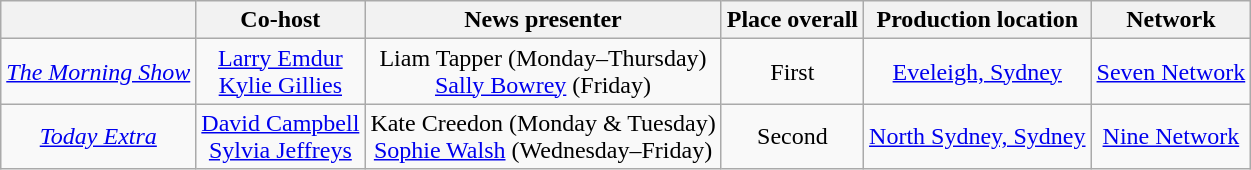<table class="wikitable">
<tr>
<th></th>
<th>Co-host</th>
<th>News presenter</th>
<th>Place overall</th>
<th>Production location</th>
<th>Network</th>
</tr>
<tr style="text-align:center">
<td><em><a href='#'>The Morning Show</a></em></td>
<td><a href='#'>Larry Emdur</a><br><a href='#'>Kylie Gillies</a></td>
<td>Liam Tapper (Monday–Thursday)<br><a href='#'>Sally Bowrey</a> (Friday)</td>
<td>First</td>
<td><a href='#'>Eveleigh, Sydney</a></td>
<td><a href='#'>Seven Network</a></td>
</tr>
<tr style="text-align:center">
<td><em><a href='#'>Today Extra</a></em></td>
<td><a href='#'>David Campbell</a><br><a href='#'>Sylvia Jeffreys</a></td>
<td>Kate Creedon (Monday & Tuesday)<br><a href='#'>Sophie Walsh</a> (Wednesday–Friday)</td>
<td>Second</td>
<td><a href='#'>North Sydney, Sydney</a></td>
<td><a href='#'>Nine Network</a></td>
</tr>
</table>
